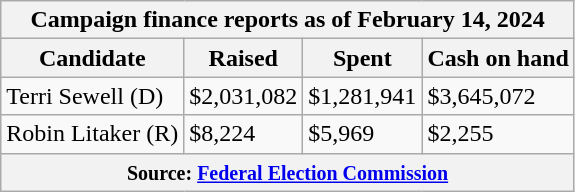<table class="wikitable sortable">
<tr>
<th colspan=4>Campaign finance reports as of February 14, 2024</th>
</tr>
<tr style="text-align:center;">
<th>Candidate</th>
<th>Raised</th>
<th>Spent</th>
<th>Cash on hand</th>
</tr>
<tr>
<td>Terri Sewell (D)</td>
<td>$2,031,082</td>
<td>$1,281,941</td>
<td>$3,645,072</td>
</tr>
<tr>
<td>Robin Litaker (R)</td>
<td>$8,224</td>
<td>$5,969</td>
<td>$2,255</td>
</tr>
<tr>
<th colspan="4"><small>Source: <a href='#'>Federal Election Commission</a></small></th>
</tr>
</table>
